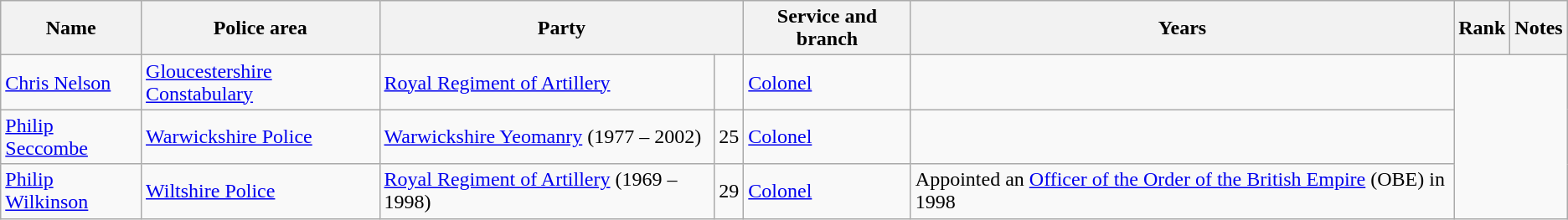<table class="wikitable">
<tr>
<th>Name</th>
<th>Police area</th>
<th colspan="2">Party</th>
<th>Service and branch</th>
<th>Years</th>
<th>Rank</th>
<th>Notes</th>
</tr>
<tr>
<td><a href='#'>Chris Nelson</a></td>
<td><a href='#'>Gloucestershire Constabulary</a><br></td>
<td><a href='#'>Royal Regiment of Artillery</a></td>
<td></td>
<td><a href='#'>Colonel</a></td>
<td></td>
</tr>
<tr>
<td><a href='#'>Philip Seccombe</a></td>
<td><a href='#'>Warwickshire Police</a><br></td>
<td><a href='#'>Warwickshire Yeomanry</a> (1977 – 2002)</td>
<td>25</td>
<td><a href='#'>Colonel</a></td>
<td></td>
</tr>
<tr>
<td><a href='#'>Philip Wilkinson</a></td>
<td><a href='#'>Wiltshire Police</a><br></td>
<td><a href='#'>Royal Regiment of Artillery</a> (1969 – 1998)</td>
<td>29</td>
<td><a href='#'>Colonel</a></td>
<td>Appointed an <a href='#'>Officer of the Order of the British Empire</a> (OBE) in 1998</td>
</tr>
</table>
